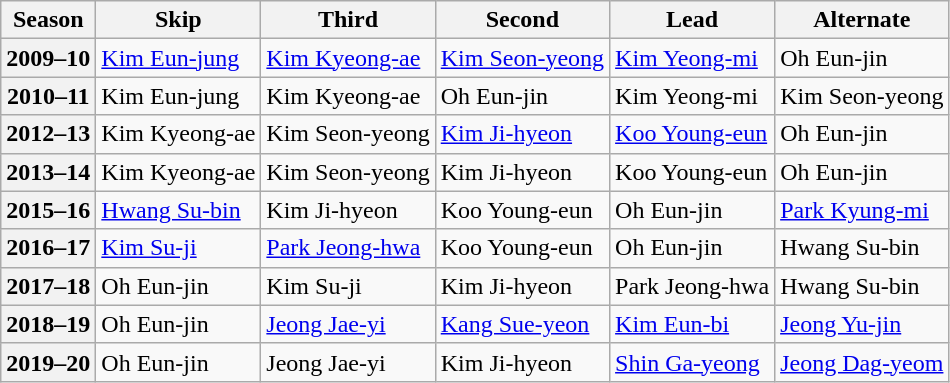<table class="wikitable">
<tr>
<th scope="col">Season</th>
<th scope="col">Skip</th>
<th scope="col">Third</th>
<th scope="col">Second</th>
<th scope="col">Lead</th>
<th scope="col">Alternate</th>
</tr>
<tr>
<th scope="row">2009–10</th>
<td><a href='#'>Kim Eun-jung</a></td>
<td><a href='#'>Kim Kyeong-ae</a></td>
<td><a href='#'>Kim Seon-yeong</a></td>
<td><a href='#'>Kim Yeong-mi</a></td>
<td>Oh Eun-jin</td>
</tr>
<tr>
<th scope="row">2010–11</th>
<td>Kim Eun-jung</td>
<td>Kim Kyeong-ae</td>
<td>Oh Eun-jin</td>
<td>Kim Yeong-mi</td>
<td>Kim Seon-yeong</td>
</tr>
<tr>
<th scope="row">2012–13</th>
<td>Kim Kyeong-ae</td>
<td>Kim Seon-yeong</td>
<td><a href='#'>Kim Ji-hyeon</a></td>
<td><a href='#'>Koo Young-eun</a></td>
<td>Oh Eun-jin</td>
</tr>
<tr>
<th scope="row">2013–14</th>
<td>Kim Kyeong-ae</td>
<td>Kim Seon-yeong</td>
<td>Kim Ji-hyeon</td>
<td>Koo Young-eun</td>
<td>Oh Eun-jin</td>
</tr>
<tr>
<th scope="row">2015–16</th>
<td><a href='#'>Hwang Su-bin</a></td>
<td>Kim Ji-hyeon</td>
<td>Koo Young-eun</td>
<td>Oh Eun-jin</td>
<td><a href='#'>Park Kyung-mi</a></td>
</tr>
<tr>
<th scope="row">2016–17</th>
<td><a href='#'>Kim Su-ji</a></td>
<td><a href='#'>Park Jeong-hwa</a></td>
<td>Koo Young-eun</td>
<td>Oh Eun-jin</td>
<td>Hwang Su-bin</td>
</tr>
<tr>
<th scope="row">2017–18</th>
<td>Oh Eun-jin</td>
<td>Kim Su-ji</td>
<td>Kim Ji-hyeon</td>
<td>Park Jeong-hwa</td>
<td>Hwang Su-bin</td>
</tr>
<tr>
<th scope="row">2018–19</th>
<td>Oh Eun-jin</td>
<td><a href='#'>Jeong Jae-yi</a></td>
<td><a href='#'>Kang Sue-yeon</a></td>
<td><a href='#'>Kim Eun-bi</a></td>
<td><a href='#'>Jeong Yu-jin</a></td>
</tr>
<tr>
<th scope="row">2019–20</th>
<td>Oh Eun-jin</td>
<td>Jeong Jae-yi</td>
<td>Kim Ji-hyeon</td>
<td><a href='#'>Shin Ga-yeong</a></td>
<td><a href='#'>Jeong Dag-yeom</a></td>
</tr>
</table>
